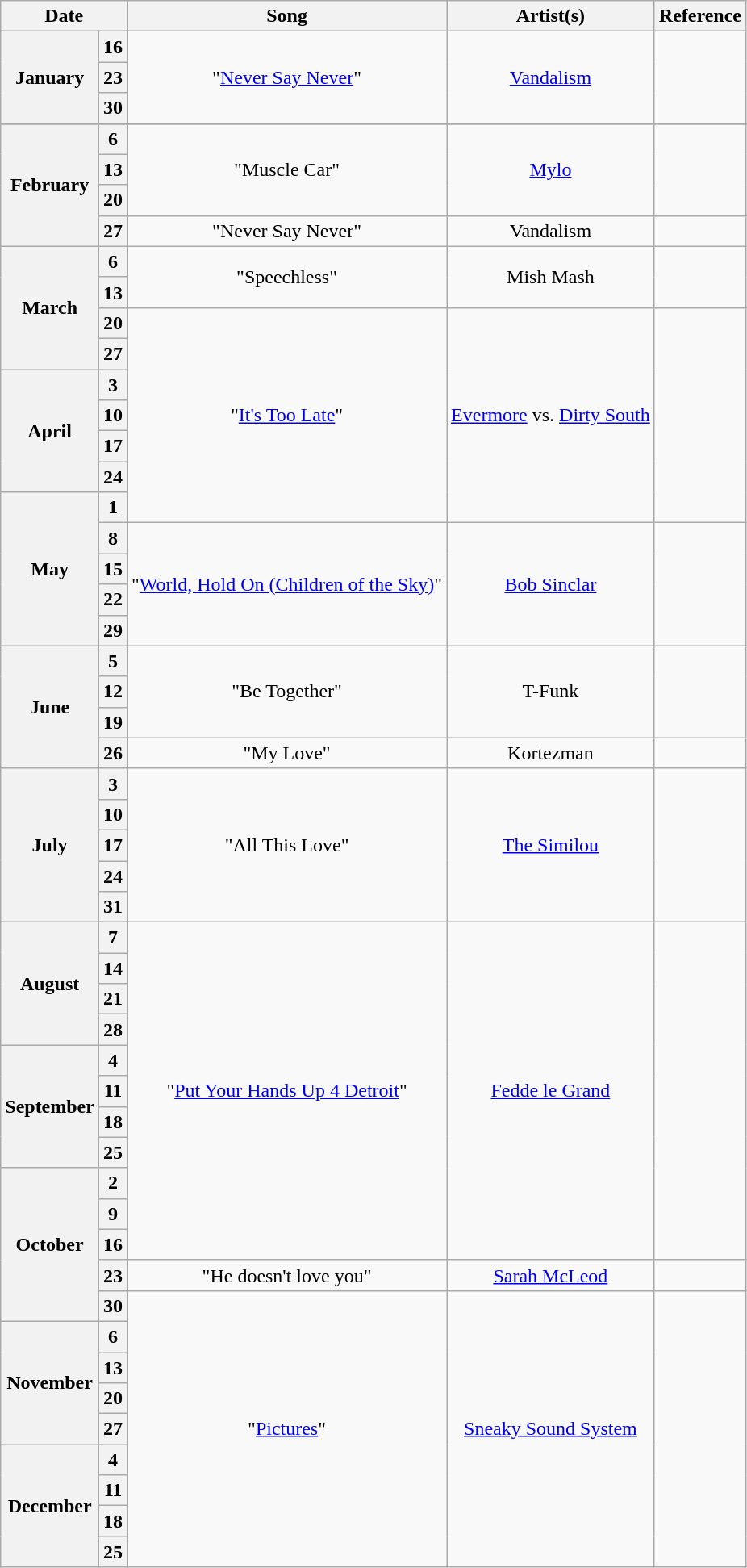<table class="wikitable">
<tr>
<th colspan="2">Date</th>
<th>Song</th>
<th>Artist(s)</th>
<th>Reference</th>
</tr>
<tr>
<th rowspan="3">January</th>
<th>16</th>
<td rowspan="3" style="text-align:center;">"<a href='#'>Never Say Never</a>"</td>
<td rowspan="3" style="text-align:center;"><a href='#'>Vandalism</a></td>
<td rowspan="3" style="text-align:center;"></td>
</tr>
<tr>
<th>23</th>
</tr>
<tr>
<th>30</th>
</tr>
<tr>
</tr>
<tr>
<th rowspan="4">February</th>
<th>6</th>
<td rowspan="3" style="text-align:center;">"Muscle Car"</td>
<td rowspan="3" style="text-align:center;"><a href='#'>Mylo</a></td>
<td rowspan="3" style="text-align:center;"></td>
</tr>
<tr>
<th>13</th>
</tr>
<tr>
<th>20</th>
</tr>
<tr>
<th>27</th>
<td style="text-align:center;">"Never Say Never"</td>
<td style="text-align:center;">Vandalism</td>
<td style="text-align:center;"></td>
</tr>
<tr>
<th rowspan="4">March</th>
<th>6</th>
<td rowspan="2" style="text-align:center;">"Speechless"</td>
<td rowspan="2" style="text-align:center;">Mish Mash</td>
<td rowspan="2" style="text-align:center;"></td>
</tr>
<tr>
<th>13</th>
</tr>
<tr>
<th>20</th>
<td rowspan="7" style="text-align:center;">"<a href='#'>It's Too Late</a>"</td>
<td rowspan="7" style="text-align:center;"><a href='#'>Evermore</a> vs. <a href='#'>Dirty South</a></td>
<td rowspan="7" style="text-align:center;"></td>
</tr>
<tr>
<th>27</th>
</tr>
<tr>
<th rowspan="4">April</th>
<th>3</th>
</tr>
<tr>
<th>10</th>
</tr>
<tr>
<th>17</th>
</tr>
<tr>
<th>24</th>
</tr>
<tr>
<th rowspan="5">May</th>
<th>1</th>
</tr>
<tr>
<th>8</th>
<td rowspan="4" style="text-align:center;">"<a href='#'>World, Hold On (Children of the Sky)</a>"</td>
<td rowspan="4" style="text-align:center;"><a href='#'>Bob Sinclar</a></td>
<td rowspan="4" style="text-align:center;"></td>
</tr>
<tr>
<th>15</th>
</tr>
<tr>
<th>22</th>
</tr>
<tr>
<th>29</th>
</tr>
<tr>
<th rowspan="4">June</th>
<th>5</th>
<td rowspan="3" style="text-align:center;">"Be Together"</td>
<td rowspan="3" style="text-align:center;">T-Funk</td>
<td rowspan="3" style="text-align:center;"></td>
</tr>
<tr>
<th>12</th>
</tr>
<tr>
<th>19</th>
</tr>
<tr>
<th>26</th>
<td style="text-align:center;">"My Love"</td>
<td style="text-align:center;">Kortezman</td>
<td style="text-align:center;"></td>
</tr>
<tr>
<th rowspan="5">July</th>
<th>3</th>
<td rowspan="5" style="text-align:center;">"All This Love"</td>
<td rowspan="5" style="text-align:center;"><a href='#'>The Similou</a></td>
<td rowspan="5" style="text-align:center;"></td>
</tr>
<tr>
<th>10</th>
</tr>
<tr>
<th>17</th>
</tr>
<tr>
<th>24</th>
</tr>
<tr>
<th>31</th>
</tr>
<tr>
<th rowspan="4">August</th>
<th>7</th>
<td rowspan="11" style="text-align:center;">"<a href='#'>Put Your Hands Up 4 Detroit</a>"</td>
<td rowspan="11" style="text-align:center;"><a href='#'>Fedde le Grand</a></td>
<td rowspan="11" style="text-align:center;"></td>
</tr>
<tr>
<th>14</th>
</tr>
<tr>
<th>21</th>
</tr>
<tr>
<th>28</th>
</tr>
<tr>
<th rowspan="4">September</th>
<th>4</th>
</tr>
<tr>
<th>11</th>
</tr>
<tr>
<th>18</th>
</tr>
<tr>
<th>25</th>
</tr>
<tr>
<th rowspan="5">October</th>
<th>2</th>
</tr>
<tr>
<th>9</th>
</tr>
<tr>
<th>16</th>
</tr>
<tr>
<th>23</th>
<td style="text-align:center;">"He doesn't love you"</td>
<td style="text-align:center;"><a href='#'>Sarah McLeod</a></td>
<td style="text-align:center;"></td>
</tr>
<tr>
<th>30</th>
<td rowspan="9" style="text-align:center;">"<a href='#'>Pictures</a>"</td>
<td rowspan="9" style="text-align:center;"><a href='#'>Sneaky Sound System</a></td>
<td rowspan="9" style="text-align:center;"></td>
</tr>
<tr>
<th rowspan="4">November</th>
<th>6</th>
</tr>
<tr>
<th>13</th>
</tr>
<tr>
<th>20</th>
</tr>
<tr>
<th>27</th>
</tr>
<tr>
<th rowspan="4">December</th>
<th>4</th>
</tr>
<tr>
<th>11</th>
</tr>
<tr>
<th>18</th>
</tr>
<tr>
<th>25</th>
</tr>
</table>
